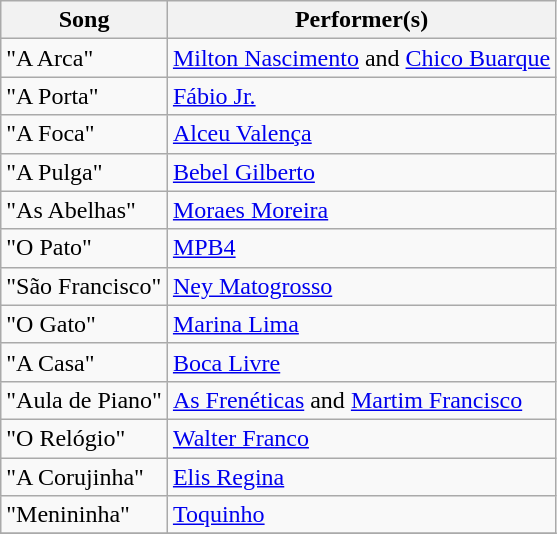<table class="wikitable">
<tr>
<th>Song</th>
<th>Performer(s)</th>
</tr>
<tr>
<td>"A Arca"</td>
<td><a href='#'>Milton Nascimento</a> and <a href='#'>Chico Buarque</a></td>
</tr>
<tr>
<td>"A Porta"</td>
<td><a href='#'>Fábio Jr.</a></td>
</tr>
<tr>
<td>"A Foca"</td>
<td><a href='#'>Alceu Valença</a></td>
</tr>
<tr>
<td>"A Pulga"</td>
<td><a href='#'>Bebel Gilberto</a></td>
</tr>
<tr>
<td>"As Abelhas"</td>
<td><a href='#'>Moraes Moreira</a></td>
</tr>
<tr>
<td>"O Pato"</td>
<td><a href='#'>MPB4</a></td>
</tr>
<tr>
<td>"São Francisco"</td>
<td><a href='#'>Ney Matogrosso</a></td>
</tr>
<tr>
<td>"O Gato"</td>
<td><a href='#'>Marina Lima</a></td>
</tr>
<tr>
<td>"A Casa"</td>
<td><a href='#'>Boca Livre</a></td>
</tr>
<tr>
<td>"Aula de Piano"</td>
<td><a href='#'>As Frenéticas</a> and <a href='#'>Martim Francisco</a></td>
</tr>
<tr>
<td>"O Relógio"</td>
<td><a href='#'>Walter Franco</a></td>
</tr>
<tr>
<td>"A Corujinha"</td>
<td><a href='#'>Elis Regina</a></td>
</tr>
<tr>
<td>"Menininha"</td>
<td><a href='#'>Toquinho</a></td>
</tr>
<tr>
</tr>
</table>
